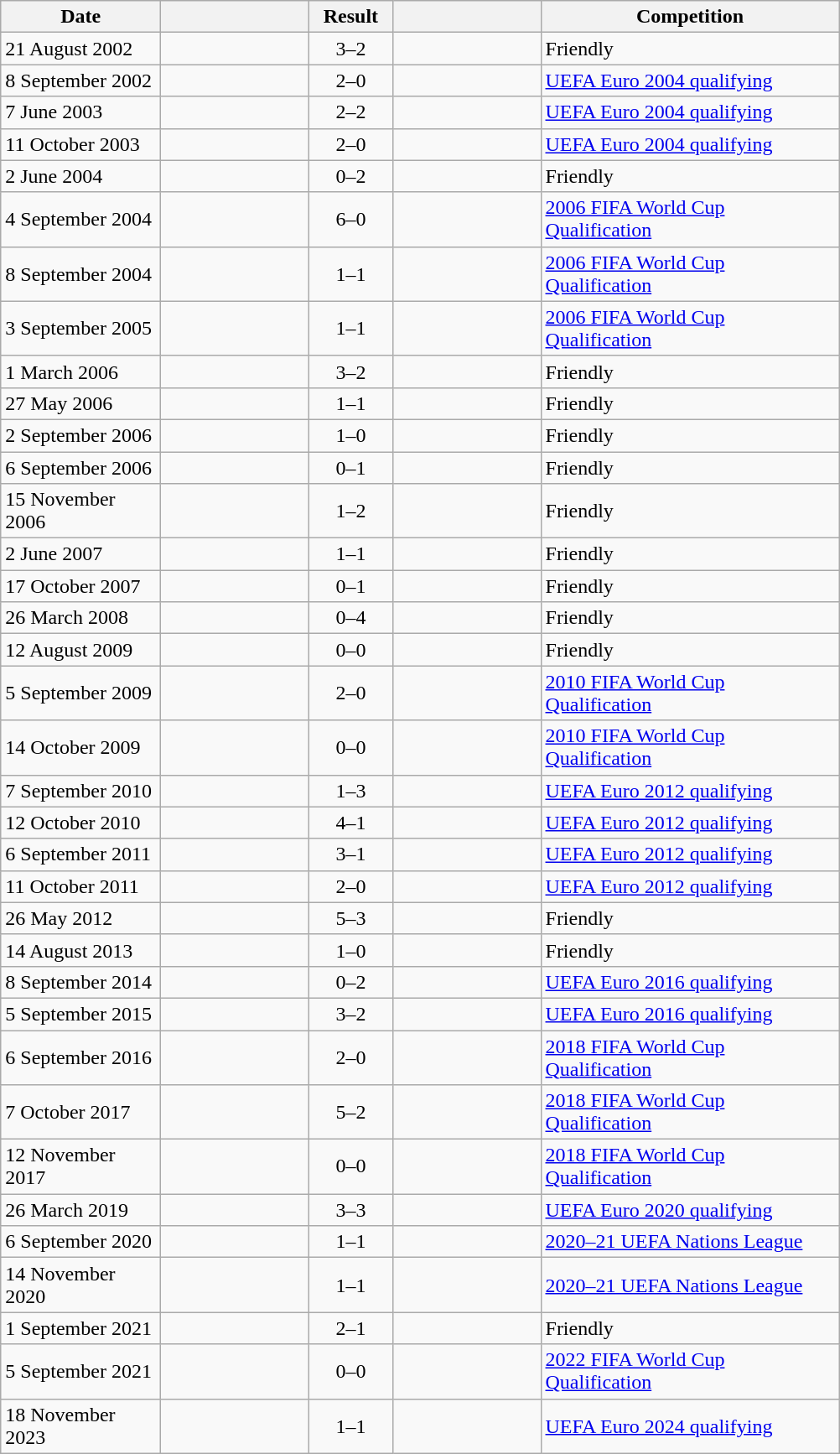<table class="wikitable">
<tr>
<th width=120>Date</th>
<th width=110></th>
<th width=60>Result</th>
<th width=110></th>
<th width=230>Competition</th>
</tr>
<tr>
<td>21 August 2002</td>
<td align=right></td>
<td align=center>3–2</td>
<td></td>
<td>Friendly</td>
</tr>
<tr>
<td>8 September 2002</td>
<td align=right></td>
<td align=center>2–0</td>
<td></td>
<td><a href='#'>UEFA Euro 2004 qualifying</a></td>
</tr>
<tr>
<td>7 June 2003</td>
<td align=right></td>
<td align=center>2–2</td>
<td></td>
<td><a href='#'>UEFA Euro 2004 qualifying</a></td>
</tr>
<tr>
<td>11 October 2003</td>
<td align=right></td>
<td align=center>2–0</td>
<td></td>
<td><a href='#'>UEFA Euro 2004 qualifying</a></td>
</tr>
<tr>
<td>2 June 2004</td>
<td align=right></td>
<td align=center>0–2</td>
<td></td>
<td>Friendly</td>
</tr>
<tr>
<td>4 September 2004</td>
<td align=right></td>
<td align=center>6–0</td>
<td></td>
<td><a href='#'>2006 FIFA World Cup Qualification</a></td>
</tr>
<tr>
<td>8 September 2004</td>
<td align=right></td>
<td align=center>1–1</td>
<td></td>
<td><a href='#'>2006 FIFA World Cup Qualification</a></td>
</tr>
<tr>
<td>3 September 2005</td>
<td align=right></td>
<td align=center>1–1</td>
<td></td>
<td><a href='#'>2006 FIFA World Cup Qualification</a></td>
</tr>
<tr>
<td>1 March 2006</td>
<td align=right></td>
<td align=center>3–2</td>
<td></td>
<td>Friendly</td>
</tr>
<tr>
<td>27 May 2006</td>
<td align=right></td>
<td align=center>1–1</td>
<td></td>
<td>Friendly</td>
</tr>
<tr>
<td>2 September 2006</td>
<td align=right></td>
<td align=center>1–0</td>
<td></td>
<td>Friendly</td>
</tr>
<tr>
<td>6 September 2006</td>
<td align=right></td>
<td align=center>0–1</td>
<td></td>
<td>Friendly</td>
</tr>
<tr>
<td>15 November 2006</td>
<td align=right></td>
<td align=center>1–2</td>
<td></td>
<td>Friendly</td>
</tr>
<tr>
<td>2 June 2007</td>
<td align=right></td>
<td align=center>1–1</td>
<td></td>
<td>Friendly</td>
</tr>
<tr>
<td>17 October 2007</td>
<td align=right></td>
<td align=center>0–1</td>
<td></td>
<td>Friendly</td>
</tr>
<tr>
<td>26 March 2008</td>
<td align=right></td>
<td align=center>0–4</td>
<td></td>
<td>Friendly</td>
</tr>
<tr>
<td>12 August 2009</td>
<td align=right></td>
<td align=center>0–0</td>
<td></td>
<td>Friendly</td>
</tr>
<tr>
<td>5 September 2009</td>
<td align=right></td>
<td align=center>2–0</td>
<td></td>
<td><a href='#'>2010 FIFA World Cup Qualification</a></td>
</tr>
<tr>
<td>14 October 2009</td>
<td align=right></td>
<td align=center>0–0</td>
<td></td>
<td><a href='#'>2010 FIFA World Cup Qualification</a></td>
</tr>
<tr>
<td>7 September 2010</td>
<td align=right></td>
<td align=center>1–3</td>
<td></td>
<td><a href='#'>UEFA Euro 2012 qualifying</a></td>
</tr>
<tr>
<td>12 October 2010</td>
<td align=right></td>
<td align=center>4–1</td>
<td></td>
<td><a href='#'>UEFA Euro 2012 qualifying</a></td>
</tr>
<tr>
<td>6 September 2011</td>
<td align=right></td>
<td align=center>3–1</td>
<td></td>
<td><a href='#'>UEFA Euro 2012 qualifying</a></td>
</tr>
<tr>
<td>11 October 2011</td>
<td align=right></td>
<td align=center>2–0</td>
<td></td>
<td><a href='#'>UEFA Euro 2012 qualifying</a></td>
</tr>
<tr>
<td>26 May 2012</td>
<td align=right></td>
<td align=center>5–3</td>
<td></td>
<td>Friendly</td>
</tr>
<tr>
<td>14 August 2013</td>
<td align=right></td>
<td align=center>1–0</td>
<td></td>
<td>Friendly</td>
</tr>
<tr>
<td>8 September 2014</td>
<td align=right></td>
<td align=center>0–2</td>
<td></td>
<td><a href='#'>UEFA Euro 2016 qualifying</a></td>
</tr>
<tr>
<td>5 September 2015</td>
<td align=right></td>
<td align=center>3–2</td>
<td></td>
<td><a href='#'>UEFA Euro 2016 qualifying</a></td>
</tr>
<tr>
<td>6 September 2016</td>
<td align=right></td>
<td align=center>2–0</td>
<td></td>
<td><a href='#'>2018 FIFA World Cup Qualification</a></td>
</tr>
<tr>
<td>7 October 2017</td>
<td align=right></td>
<td align=center>5–2</td>
<td></td>
<td><a href='#'>2018 FIFA World Cup Qualification</a></td>
</tr>
<tr>
<td>12 November 2017</td>
<td align=right></td>
<td align=center>0–0</td>
<td></td>
<td><a href='#'>2018 FIFA World Cup Qualification</a></td>
</tr>
<tr>
<td>26 March 2019</td>
<td align=right></td>
<td align=center>3–3</td>
<td></td>
<td><a href='#'>UEFA Euro 2020 qualifying</a></td>
</tr>
<tr>
<td>6 September 2020</td>
<td align=right></td>
<td align=center>1–1</td>
<td></td>
<td><a href='#'>2020–21 UEFA Nations League</a></td>
</tr>
<tr>
<td>14 November 2020</td>
<td align=right></td>
<td align=center>1–1</td>
<td></td>
<td><a href='#'>2020–21 UEFA Nations League</a></td>
</tr>
<tr>
<td>1 September 2021</td>
<td align=right></td>
<td align=center>2–1</td>
<td></td>
<td>Friendly</td>
</tr>
<tr>
<td>5 September 2021</td>
<td align=right></td>
<td align=center>0–0</td>
<td></td>
<td><a href='#'>2022 FIFA World Cup Qualification</a></td>
</tr>
<tr>
<td>18 November 2023</td>
<td align=right></td>
<td align=center>1–1</td>
<td></td>
<td><a href='#'>UEFA Euro 2024 qualifying</a></td>
</tr>
</table>
